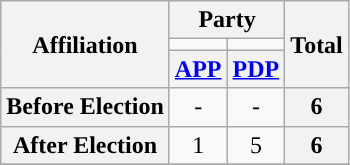<table class="wikitable" style="text-align:center">
<tr>
<th rowspan="3">Affiliation</th>
<th colspan="2">Party</th>
<th rowspan="3">Total</th>
</tr>
<tr>
<td style="background-color:"></td>
<td style="background-color:"></td>
</tr>
<tr>
<th><a href='#'>APP</a></th>
<th><a href='#'>PDP</a></th>
</tr>
<tr>
<th>Before Election</th>
<td>-</td>
<td>-</td>
<th>6</th>
</tr>
<tr>
<th>After Election</th>
<td>1</td>
<td>5</td>
<th>6</th>
</tr>
<tr>
</tr>
</table>
